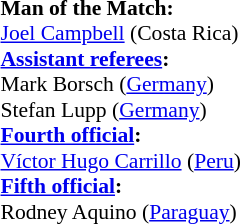<table width=50% style="font-size:90%">
<tr>
<td><br><strong>Man of the Match:</strong>
<br><a href='#'>Joel Campbell</a> (Costa Rica)<br><strong><a href='#'>Assistant referees</a>:</strong>
<br>Mark Borsch (<a href='#'>Germany</a>)
<br>Stefan Lupp (<a href='#'>Germany</a>)
<br><strong><a href='#'>Fourth official</a>:</strong>
<br><a href='#'>Víctor Hugo Carrillo</a> (<a href='#'>Peru</a>)
<br><strong><a href='#'>Fifth official</a>:</strong>
<br>Rodney Aquino (<a href='#'>Paraguay</a>)</td>
</tr>
</table>
